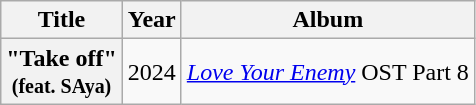<table class="wikitable plainrowheaders" style="text-align:center" border="1">
<tr>
<th scope="col">Title</th>
<th scope="col">Year</th>
<th scope="col">Album</th>
</tr>
<tr>
<th scope="row">"Take off"<br><small>(feat. SAya)</small></th>
<td>2024</td>
<td><em><a href='#'>Love Your Enemy</a></em> OST Part 8</td>
</tr>
</table>
